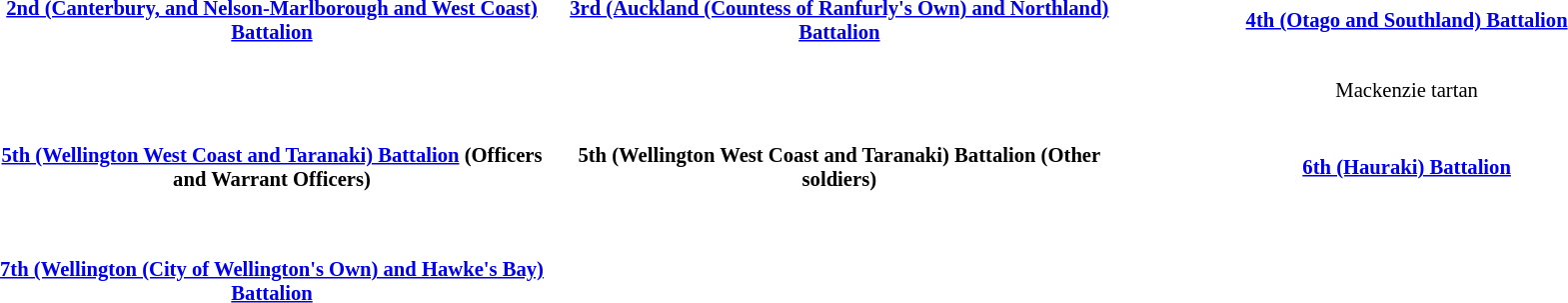<table id="toc" style="margin: 0 0 1em 1em; width:90%; font-size: 0.86em; text-align:center">
<tr>
<td> </td>
</tr>
<tr>
<td colspan="2" style="width:25%;"><strong><a href='#'>2nd (Canterbury, and Nelson-Marlborough and West Coast) Battalion</a></strong></td>
<td colspan="2" style="width:25%;"><strong><a href='#'>3rd (Auckland (Countess of Ranfurly's Own) and Northland) Battalion</a></strong></td>
<td colspan="2" style="width:25%;"><strong><a href='#'>4th (Otago and Southland) Battalion</a></strong></td>
</tr>
<tr>
<td colspan=2><br></td>
<td colspan=2><br></td>
<td colspan=2><br><table style="width:100%;">
<tr>
<td>Mackenzie tartan</td>
</tr>
</table>
</td>
</tr>
<tr>
<td> </td>
</tr>
<tr>
<td colspan="2" style="width:25%;"><strong><a href='#'>5th (Wellington West Coast and Taranaki) Battalion</a> (Officers and Warrant Officers)</strong></td>
<td colspan="2" style="width:25%;"><strong>5th (Wellington West Coast and Taranaki) Battalion (Other soldiers)</strong></td>
<td colspan="2" style="width:25%;"><strong><a href='#'>6th (Hauraki) Battalion</a></strong></td>
</tr>
<tr>
<td colspan=2><br></td>
<td colspan=2><br></td>
<td colspan=2><br></td>
</tr>
<tr>
<td> </td>
</tr>
<tr>
<td colspan="2" style="width:25%;"><strong><a href='#'>7th (Wellington (City of Wellington's Own) and Hawke's Bay) Battalion</a></strong></td>
<td colspan="2" style="width:25%;"></td>
<td colspan="2" style="width:25%;"></td>
</tr>
<tr>
<td colspan=2><br></td>
<td colspan=2><br><table style="width:100%;">
<tr>
<td></td>
</tr>
</table>
</td>
<td colspan=2><br><table style="width:100%;">
<tr>
<td></td>
</tr>
</table>
</td>
</tr>
</table>
